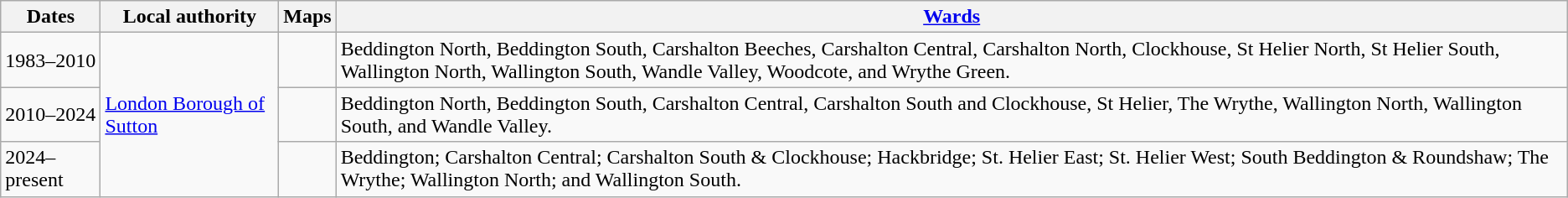<table class=wikitable>
<tr>
<th>Dates</th>
<th>Local authority</th>
<th>Maps</th>
<th><a href='#'>Wards</a></th>
</tr>
<tr>
<td>1983–2010</td>
<td rowspan="3"><a href='#'>London Borough of Sutton</a></td>
<td></td>
<td>Beddington North, Beddington South, Carshalton Beeches, Carshalton Central, Carshalton North, Clockhouse, St Helier North, St Helier South, Wallington North, Wallington South, Wandle Valley, Woodcote, and Wrythe Green.</td>
</tr>
<tr>
<td>2010–2024</td>
<td></td>
<td>Beddington North, Beddington South, Carshalton Central, Carshalton South and Clockhouse, St Helier, The Wrythe, Wallington North, Wallington South, and Wandle Valley.</td>
</tr>
<tr>
<td>2024–present</td>
<td></td>
<td>Beddington; Carshalton Central; Carshalton South & Clockhouse; Hackbridge; St. Helier East; St. Helier West; South Beddington & Roundshaw; The Wrythe; Wallington North; and Wallington South.</td>
</tr>
</table>
